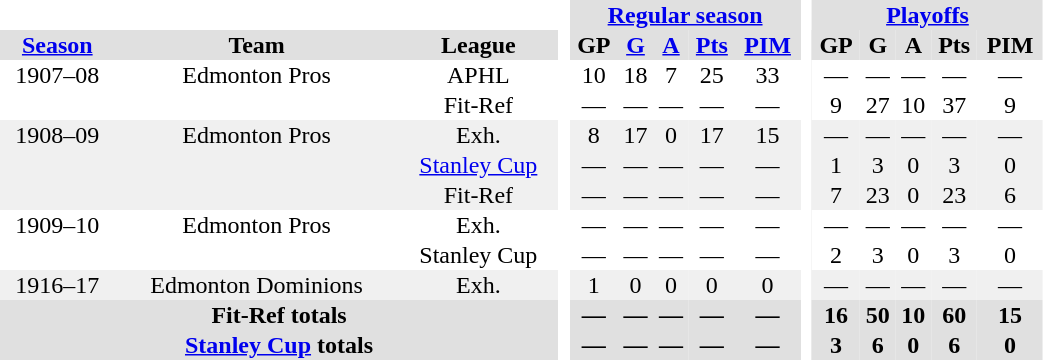<table BORDER="0" CELLPADDING="1" CELLSPACING="0" width="55%" style="text-align:center">
<tr bgcolor="#e0e0e0">
<th colspan="3" bgcolor="#ffffff"> </th>
<th rowspan="99" bgcolor="#ffffff"> </th>
<th colspan="5"><a href='#'>Regular season</a></th>
<th rowspan="99" bgcolor="#ffffff"> </th>
<th colspan="5"><a href='#'>Playoffs</a></th>
</tr>
<tr bgcolor="#e0e0e0">
<th><a href='#'>Season</a></th>
<th>Team</th>
<th>League</th>
<th>GP</th>
<th><a href='#'>G</a></th>
<th><a href='#'>A</a></th>
<th><a href='#'>Pts</a></th>
<th><a href='#'>PIM</a></th>
<th>GP</th>
<th>G</th>
<th>A</th>
<th>Pts</th>
<th>PIM</th>
</tr>
<tr>
<td>1907–08</td>
<td>Edmonton Pros</td>
<td>APHL</td>
<td>10</td>
<td>18</td>
<td>7</td>
<td>25</td>
<td>33</td>
<td>—</td>
<td>—</td>
<td>—</td>
<td>—</td>
<td>—</td>
</tr>
<tr>
<td></td>
<td></td>
<td>Fit-Ref</td>
<td>—</td>
<td>—</td>
<td>—</td>
<td>—</td>
<td>—</td>
<td>9</td>
<td>27</td>
<td>10</td>
<td>37</td>
<td>9</td>
</tr>
<tr bgcolor="#f0f0f0">
<td>1908–09</td>
<td>Edmonton Pros</td>
<td>Exh.</td>
<td>8</td>
<td>17</td>
<td>0</td>
<td>17</td>
<td>15</td>
<td>—</td>
<td>—</td>
<td>—</td>
<td>—</td>
<td>—</td>
</tr>
<tr bgcolor="#f0f0f0">
<td></td>
<td></td>
<td><a href='#'>Stanley Cup</a></td>
<td>—</td>
<td>—</td>
<td>—</td>
<td>—</td>
<td>—</td>
<td>1</td>
<td>3</td>
<td>0</td>
<td>3</td>
<td>0</td>
</tr>
<tr bgcolor="#f0f0f0">
<td></td>
<td></td>
<td>Fit-Ref</td>
<td>—</td>
<td>—</td>
<td>—</td>
<td>—</td>
<td>—</td>
<td>7</td>
<td>23</td>
<td>0</td>
<td>23</td>
<td>6</td>
</tr>
<tr>
<td>1909–10</td>
<td>Edmonton Pros</td>
<td>Exh.</td>
<td>—</td>
<td>—</td>
<td>—</td>
<td>—</td>
<td>—</td>
<td>—</td>
<td>—</td>
<td>—</td>
<td>—</td>
<td>—</td>
</tr>
<tr>
<td></td>
<td></td>
<td>Stanley Cup</td>
<td>—</td>
<td>—</td>
<td>—</td>
<td>—</td>
<td>—</td>
<td>2</td>
<td>3</td>
<td>0</td>
<td>3</td>
<td>0</td>
</tr>
<tr bgcolor="#f0f0f0">
<td>1916–17</td>
<td>Edmonton Dominions</td>
<td>Exh.</td>
<td>1</td>
<td>0</td>
<td>0</td>
<td>0</td>
<td>0</td>
<td>—</td>
<td>—</td>
<td>—</td>
<td>—</td>
<td>—</td>
</tr>
<tr bgcolor="#e0e0e0">
<th colspan="3">Fit-Ref totals</th>
<th>—</th>
<th>—</th>
<th>—</th>
<th>—</th>
<th>—</th>
<th>16</th>
<th>50</th>
<th>10</th>
<th>60</th>
<th>15</th>
</tr>
<tr bgcolor="#e0e0e0">
<th colspan="3"><a href='#'>Stanley Cup</a> totals</th>
<th>—</th>
<th>—</th>
<th>—</th>
<th>—</th>
<th>—</th>
<th>3</th>
<th>6</th>
<th>0</th>
<th>6</th>
<th>0</th>
</tr>
</table>
